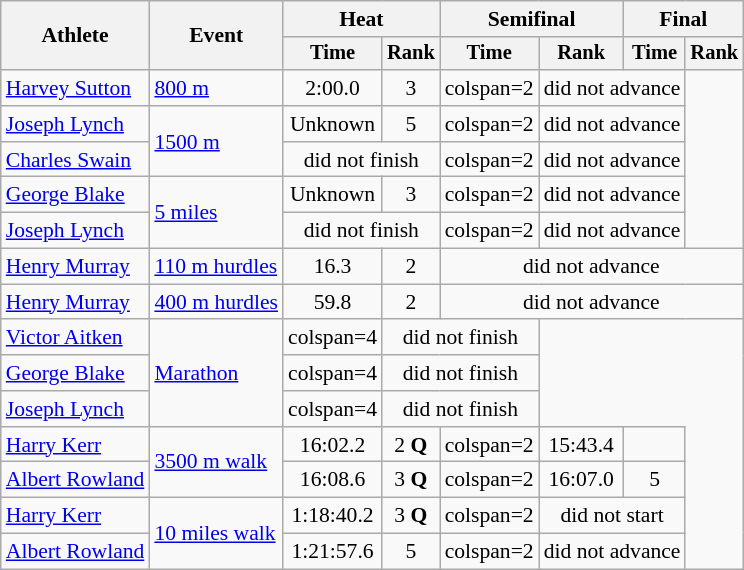<table class=wikitable style=font-size:90%;text-align:center>
<tr>
<th rowspan=2>Athlete</th>
<th rowspan=2>Event</th>
<th colspan=2>Heat</th>
<th colspan=2>Semifinal</th>
<th colspan=2>Final</th>
</tr>
<tr style=font-size:95%>
<th>Time</th>
<th>Rank</th>
<th>Time</th>
<th>Rank</th>
<th>Time</th>
<th>Rank</th>
</tr>
<tr>
<td align=left><a href='#'>Harvey Sutton</a></td>
<td align=left><a href='#'>800 m</a></td>
<td>2:00.0</td>
<td>3</td>
<td>colspan=2 </td>
<td colspan=2>did not advance</td>
</tr>
<tr>
<td align=left><a href='#'>Joseph Lynch</a></td>
<td align=left rowspan=2><a href='#'>1500 m</a></td>
<td>Unknown</td>
<td>5</td>
<td>colspan=2 </td>
<td colspan=2>did not advance</td>
</tr>
<tr>
<td align=left><a href='#'>Charles Swain</a></td>
<td colspan=2>did not finish</td>
<td>colspan=2 </td>
<td colspan=2>did not advance</td>
</tr>
<tr>
<td align=left><a href='#'>George Blake</a></td>
<td align=left rowspan=2><a href='#'>5 miles</a></td>
<td>Unknown</td>
<td>3</td>
<td>colspan=2 </td>
<td colspan=2>did not advance</td>
</tr>
<tr>
<td align=left><a href='#'>Joseph Lynch</a></td>
<td colspan=2>did not finish</td>
<td>colspan=2 </td>
<td colspan=2>did not advance</td>
</tr>
<tr>
<td align=left><a href='#'>Henry Murray</a></td>
<td align=left><a href='#'>110 m hurdles</a></td>
<td>16.3</td>
<td>2</td>
<td colspan=4>did not advance</td>
</tr>
<tr>
<td align=left><a href='#'>Henry Murray</a></td>
<td align=left><a href='#'>400 m hurdles</a></td>
<td>59.8</td>
<td>2</td>
<td colspan=4>did not advance</td>
</tr>
<tr>
<td align=left><a href='#'>Victor Aitken</a></td>
<td align=left rowspan=3><a href='#'>Marathon</a></td>
<td>colspan=4 </td>
<td colspan=2>did not finish</td>
</tr>
<tr>
<td align=left><a href='#'>George Blake</a></td>
<td>colspan=4 </td>
<td colspan=2>did not finish</td>
</tr>
<tr>
<td align=left><a href='#'>Joseph Lynch</a></td>
<td>colspan=4 </td>
<td colspan=2>did not finish</td>
</tr>
<tr>
<td align=left><a href='#'>Harry Kerr</a></td>
<td align=left rowspan=2><a href='#'>3500 m walk</a></td>
<td>16:02.2</td>
<td>2 <strong>Q</strong></td>
<td>colspan=2 </td>
<td>15:43.4</td>
<td></td>
</tr>
<tr>
<td align=left><a href='#'>Albert Rowland</a></td>
<td>16:08.6</td>
<td>3 <strong>Q</strong></td>
<td>colspan=2 </td>
<td>16:07.0</td>
<td>5</td>
</tr>
<tr>
<td align=left><a href='#'>Harry Kerr</a></td>
<td align=left rowspan=2><a href='#'>10 miles walk</a></td>
<td>1:18:40.2</td>
<td>3 <strong>Q</strong></td>
<td>colspan=2 </td>
<td colspan=2>did not start</td>
</tr>
<tr>
<td align=left><a href='#'>Albert Rowland</a></td>
<td>1:21:57.6</td>
<td>5</td>
<td>colspan=2 </td>
<td colspan=2>did not advance</td>
</tr>
</table>
